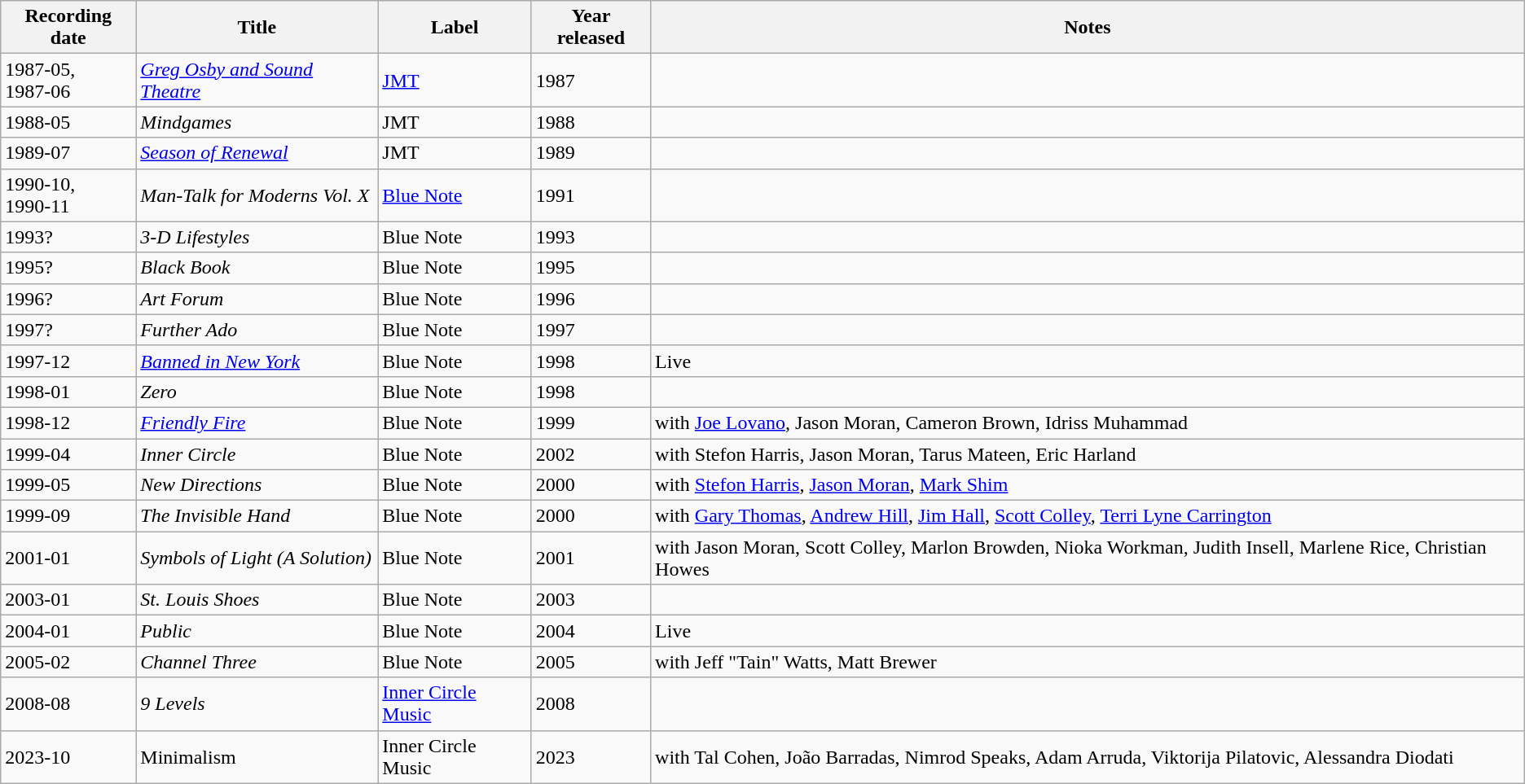<table class="wikitable sortable">
<tr class="hintergrundfarbe5">
<th align="left">Recording date</th>
<th align="left">Title</th>
<th align="left">Label</th>
<th align="left">Year released</th>
<th align="left">Notes</th>
</tr>
<tr class="hintergrundfarbe2">
<td>1987-05, <br>1987-06</td>
<td><em><a href='#'>Greg Osby and Sound Theatre</a></em></td>
<td><a href='#'>JMT</a></td>
<td>1987</td>
<td></td>
</tr>
<tr>
<td>1988-05</td>
<td><em>Mindgames</em></td>
<td>JMT</td>
<td>1988</td>
<td></td>
</tr>
<tr class="hintergrundfarbe2">
<td>1989-07</td>
<td><em><a href='#'>Season of Renewal</a></em></td>
<td>JMT</td>
<td>1989</td>
<td></td>
</tr>
<tr>
<td>1990-10, <br>1990-11</td>
<td><em>Man-Talk for Moderns Vol. X</em></td>
<td><a href='#'>Blue Note</a></td>
<td>1991</td>
<td></td>
</tr>
<tr>
<td>1993?</td>
<td><em>3-D Lifestyles</em></td>
<td>Blue Note</td>
<td>1993</td>
<td></td>
</tr>
<tr>
<td>1995?</td>
<td><em>Black Book</em></td>
<td>Blue Note</td>
<td>1995</td>
<td></td>
</tr>
<tr>
<td>1996?</td>
<td><em>Art Forum</em></td>
<td>Blue Note</td>
<td>1996</td>
<td></td>
</tr>
<tr>
<td>1997?</td>
<td><em>Further Ado</em></td>
<td>Blue Note</td>
<td>1997</td>
<td></td>
</tr>
<tr>
<td>1997-12</td>
<td><em><a href='#'>Banned in New York</a></em></td>
<td>Blue Note</td>
<td>1998</td>
<td>Live</td>
</tr>
<tr>
<td>1998-01</td>
<td><em>Zero</em></td>
<td>Blue Note</td>
<td>1998</td>
<td></td>
</tr>
<tr>
<td>1998-12</td>
<td><em><a href='#'>Friendly Fire</a></em></td>
<td>Blue Note</td>
<td>1999</td>
<td>with <a href='#'>Joe Lovano</a>, Jason Moran, Cameron Brown, Idriss Muhammad</td>
</tr>
<tr>
<td>1999-04</td>
<td><em>Inner Circle</em></td>
<td>Blue Note</td>
<td>2002</td>
<td>with Stefon Harris, Jason Moran, Tarus Mateen, Eric Harland</td>
</tr>
<tr>
<td>1999-05</td>
<td><em>New Directions</em></td>
<td>Blue Note</td>
<td>2000</td>
<td>with <a href='#'>Stefon Harris</a>, <a href='#'>Jason Moran</a>, <a href='#'>Mark Shim</a></td>
</tr>
<tr>
<td>1999-09</td>
<td><em>The Invisible Hand</em></td>
<td>Blue Note</td>
<td>2000</td>
<td>with <a href='#'>Gary Thomas</a>, <a href='#'>Andrew Hill</a>, <a href='#'>Jim Hall</a>, <a href='#'>Scott Colley</a>, <a href='#'>Terri Lyne Carrington</a></td>
</tr>
<tr>
<td>2001-01</td>
<td><em>Symbols of Light (A Solution)</em></td>
<td>Blue Note</td>
<td>2001</td>
<td>with Jason Moran, Scott Colley, Marlon Browden, Nioka Workman, Judith Insell, Marlene Rice, Christian Howes</td>
</tr>
<tr>
<td>2003-01</td>
<td><em>St. Louis Shoes</em></td>
<td>Blue Note</td>
<td>2003</td>
<td></td>
</tr>
<tr>
<td>2004-01</td>
<td><em>Public</em></td>
<td>Blue Note</td>
<td>2004</td>
<td>Live</td>
</tr>
<tr>
<td>2005-02</td>
<td><em>Channel Three</em></td>
<td>Blue Note</td>
<td>2005</td>
<td>with Jeff "Tain" Watts, Matt Brewer</td>
</tr>
<tr>
<td>2008-08</td>
<td><em>9 Levels</em></td>
<td><a href='#'>Inner Circle Music</a></td>
<td>2008</td>
<td></td>
</tr>
<tr>
<td>2023-10</td>
<td>Minimalism</td>
<td>Inner Circle Music</td>
<td>2023</td>
<td>with Tal Cohen, João Barradas, Nimrod Speaks, Adam Arruda, Viktorija Pilatovic, Alessandra Diodati</td>
</tr>
</table>
